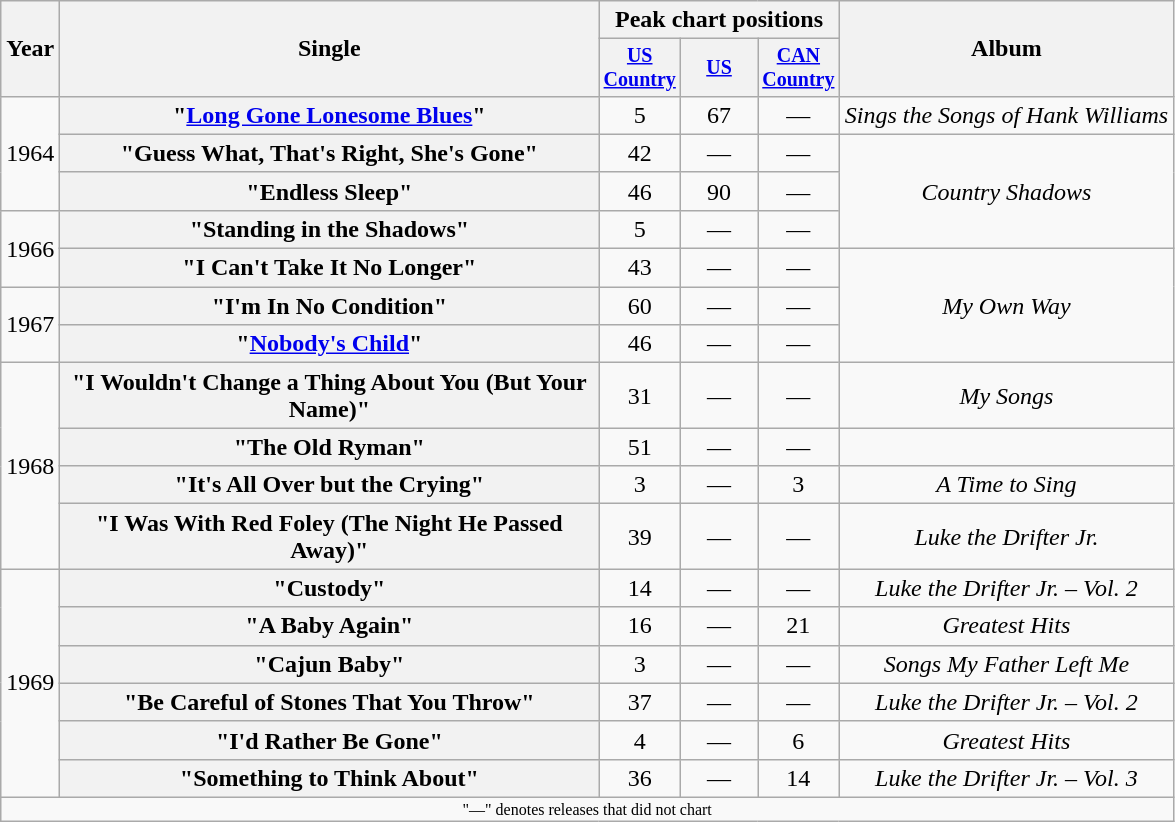<table class="wikitable plainrowheaders" style="text-align:center;">
<tr>
<th rowspan="2">Year</th>
<th rowspan="2" style="width:22em;">Single</th>
<th colspan="3">Peak chart positions</th>
<th rowspan="2">Album</th>
</tr>
<tr style="font-size:smaller;">
<th style="width:45px;"><a href='#'>US Country</a><br></th>
<th style="width:45px;"><a href='#'>US</a><br></th>
<th style="width:45px;"><a href='#'>CAN Country</a><br></th>
</tr>
<tr>
<td rowspan="3">1964</td>
<th scope="row">"<a href='#'>Long Gone Lonesome Blues</a>"</th>
<td>5</td>
<td>67</td>
<td>—</td>
<td><em>Sings the Songs of Hank Williams</em></td>
</tr>
<tr>
<th scope="row">"Guess What, That's Right, She's Gone"</th>
<td>42</td>
<td>—</td>
<td>—</td>
<td rowspan="3"><em>Country Shadows</em></td>
</tr>
<tr>
<th scope="row">"Endless Sleep"</th>
<td>46</td>
<td>90</td>
<td>—</td>
</tr>
<tr>
<td rowspan="2">1966</td>
<th scope="row">"Standing in the Shadows"</th>
<td>5</td>
<td>—</td>
<td>—</td>
</tr>
<tr>
<th scope="row">"I Can't Take It No Longer"</th>
<td>43</td>
<td>—</td>
<td>—</td>
<td rowspan="3"><em>My Own Way</em></td>
</tr>
<tr>
<td rowspan="2">1967</td>
<th scope="row">"I'm In No Condition"</th>
<td>60</td>
<td>—</td>
<td>—</td>
</tr>
<tr>
<th scope="row">"<a href='#'>Nobody's Child</a>"</th>
<td>46</td>
<td>—</td>
<td>—</td>
</tr>
<tr>
<td rowspan="4">1968</td>
<th scope="row">"I Wouldn't Change a Thing About You (But Your Name)"</th>
<td>31</td>
<td>—</td>
<td>—</td>
<td><em>My Songs</em></td>
</tr>
<tr>
<th scope="row">"The Old Ryman"</th>
<td>51</td>
<td>—</td>
<td>—</td>
<td></td>
</tr>
<tr>
<th scope="row">"It's All Over but the Crying"</th>
<td>3</td>
<td>—</td>
<td>3</td>
<td><em>A Time to Sing</em></td>
</tr>
<tr>
<th scope="row">"I Was With Red Foley (The Night He Passed Away)"</th>
<td>39</td>
<td>—</td>
<td>—</td>
<td><em>Luke the Drifter Jr.</em></td>
</tr>
<tr>
<td rowspan="6">1969</td>
<th scope="row">"Custody"</th>
<td>14</td>
<td>—</td>
<td>—</td>
<td><em>Luke the Drifter Jr. – Vol. 2</em></td>
</tr>
<tr>
<th scope="row">"A Baby Again"</th>
<td>16</td>
<td>—</td>
<td>21</td>
<td><em>Greatest Hits</em> </td>
</tr>
<tr>
<th scope="row">"Cajun Baby"</th>
<td>3</td>
<td>—</td>
<td>—</td>
<td><em>Songs My Father Left Me</em></td>
</tr>
<tr>
<th scope="row">"Be Careful of Stones That You Throw"</th>
<td>37</td>
<td>—</td>
<td>—</td>
<td><em>Luke the Drifter Jr. – Vol. 2</em></td>
</tr>
<tr>
<th scope="row">"I'd Rather Be Gone"</th>
<td>4</td>
<td>—</td>
<td>6</td>
<td><em>Greatest Hits</em> </td>
</tr>
<tr>
<th scope="row">"Something to Think About"</th>
<td>36</td>
<td>—</td>
<td>14</td>
<td><em>Luke the Drifter Jr. – Vol. 3</em></td>
</tr>
<tr>
<td colspan="6" style="font-size:8pt">"—" denotes releases that did not chart</td>
</tr>
</table>
